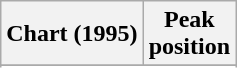<table class="wikitable sortable plainrowheaders" style="text-align:center">
<tr>
<th>Chart (1995)</th>
<th>Peak<br>position</th>
</tr>
<tr>
</tr>
<tr>
</tr>
<tr>
</tr>
</table>
